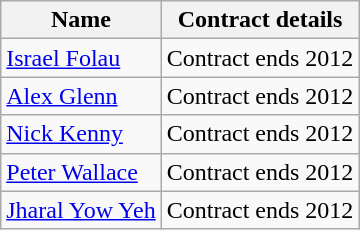<table class=wikitable>
<tr>
<th>Name</th>
<th>Contract details</th>
</tr>
<tr>
<td><a href='#'>Israel Folau</a></td>
<td>Contract ends 2012</td>
</tr>
<tr>
<td><a href='#'>Alex Glenn</a></td>
<td>Contract ends 2012</td>
</tr>
<tr>
<td><a href='#'>Nick Kenny</a></td>
<td>Contract ends 2012</td>
</tr>
<tr>
<td><a href='#'>Peter Wallace</a></td>
<td>Contract ends 2012</td>
</tr>
<tr>
<td><a href='#'>Jharal Yow Yeh</a></td>
<td>Contract ends 2012</td>
</tr>
</table>
